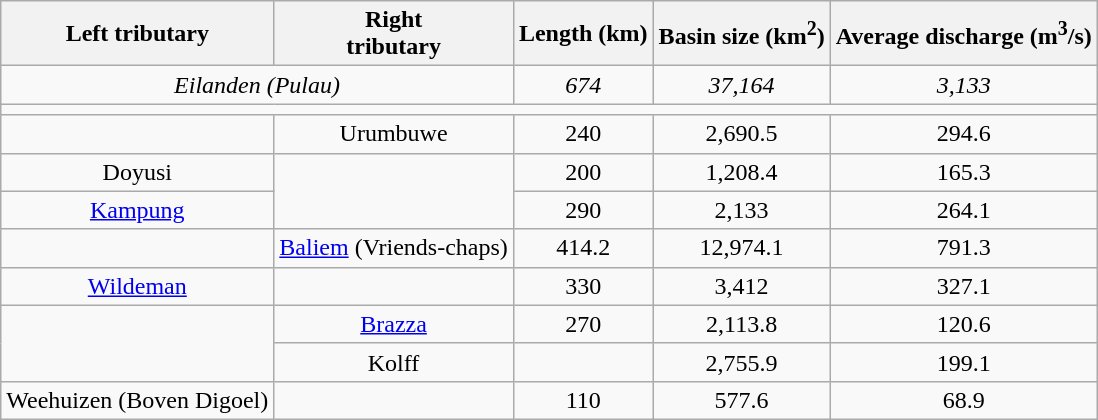<table class="wikitable" style="text-align:center;">
<tr>
<th>Left tributary</th>
<th>Right<br>tributary</th>
<th>Length (km)</th>
<th>Basin size (km<sup>2</sup>)</th>
<th>Average discharge (m<sup>3</sup>/s)</th>
</tr>
<tr>
<td colspan="2"><em>Eilanden (Pulau)</em></td>
<td><em>674</em></td>
<td><em>37,164</em></td>
<td><em>3,133</em></td>
</tr>
<tr>
<td colspan="5"></td>
</tr>
<tr>
<td></td>
<td>Urumbuwe</td>
<td>240</td>
<td>2,690.5</td>
<td>294.6</td>
</tr>
<tr>
<td>Doyusi</td>
<td rowspan="2"></td>
<td>200</td>
<td>1,208.4</td>
<td>165.3</td>
</tr>
<tr>
<td><a href='#'>Kampung</a></td>
<td>290</td>
<td>2,133</td>
<td>264.1</td>
</tr>
<tr>
<td></td>
<td><a href='#'>Baliem</a> (Vriends-chaps)</td>
<td>414.2</td>
<td>12,974.1</td>
<td>791.3</td>
</tr>
<tr>
<td><a href='#'>Wildeman</a></td>
<td></td>
<td>330</td>
<td>3,412</td>
<td>327.1</td>
</tr>
<tr>
<td rowspan="2"></td>
<td><a href='#'>Brazza</a></td>
<td>270</td>
<td>2,113.8</td>
<td>120.6</td>
</tr>
<tr>
<td>Kolff</td>
<td></td>
<td>2,755.9</td>
<td>199.1</td>
</tr>
<tr>
<td>Weehuizen (Boven Digoel)</td>
<td></td>
<td>110</td>
<td>577.6</td>
<td>68.9</td>
</tr>
</table>
